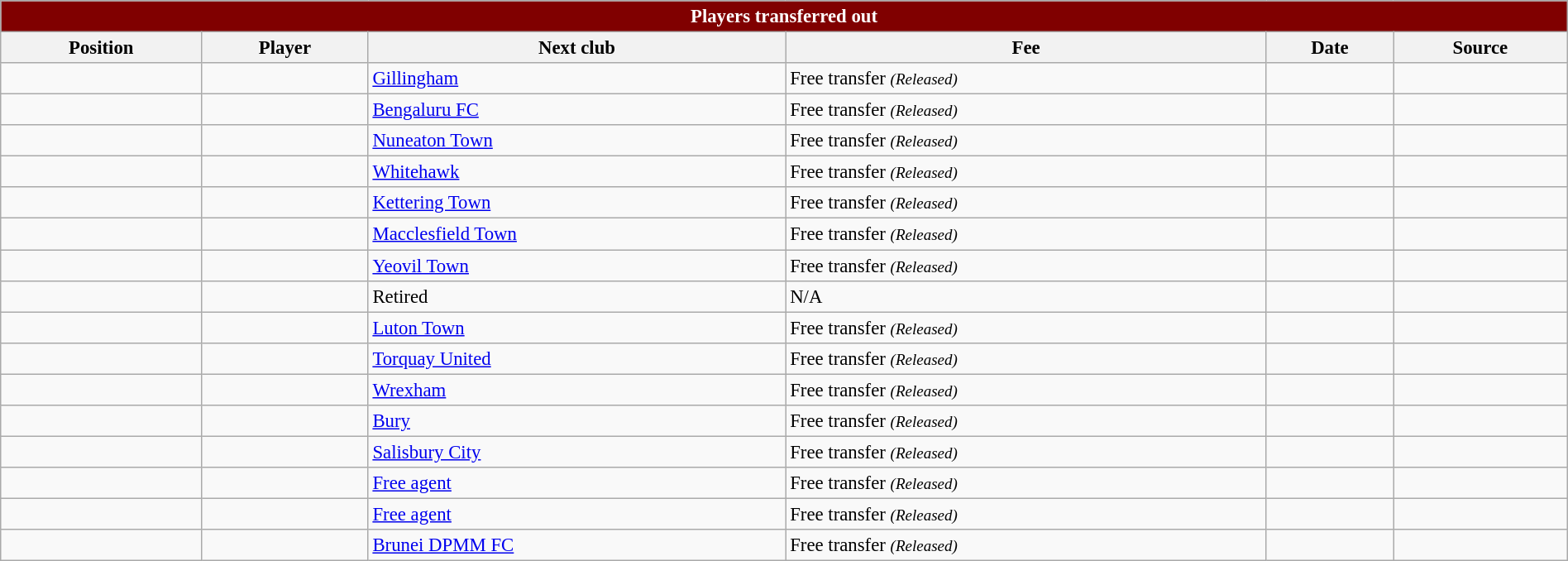<table class="wikitable sortable" style="width:100%; text-align:center; font-size:95%; text-align:left;">
<tr>
<th style="background: maroon; color:white" colspan="6">Players transferred out</th>
</tr>
<tr>
<th>Position</th>
<th>Player</th>
<th>Next club</th>
<th>Fee</th>
<th>Date</th>
<th>Source</th>
</tr>
<tr>
<td></td>
<td></td>
<td><a href='#'>Gillingham</a></td>
<td>Free transfer <small><em>(Released)</em></small></td>
<td></td>
<td></td>
</tr>
<tr>
<td></td>
<td></td>
<td><a href='#'>Bengaluru FC</a></td>
<td>Free transfer <small><em>(Released)</em></small></td>
<td></td>
<td></td>
</tr>
<tr>
<td></td>
<td></td>
<td><a href='#'>Nuneaton Town</a></td>
<td>Free transfer <small><em>(Released)</em></small></td>
<td></td>
<td></td>
</tr>
<tr>
<td></td>
<td></td>
<td><a href='#'>Whitehawk</a></td>
<td>Free transfer <small><em>(Released)</em></small></td>
<td></td>
<td></td>
</tr>
<tr>
<td></td>
<td></td>
<td><a href='#'>Kettering Town</a></td>
<td>Free transfer <small><em>(Released)</em></small></td>
<td></td>
<td></td>
</tr>
<tr>
<td></td>
<td></td>
<td><a href='#'>Macclesfield Town</a></td>
<td>Free transfer <small><em>(Released)</em></small></td>
<td></td>
<td></td>
</tr>
<tr>
<td></td>
<td></td>
<td><a href='#'>Yeovil Town</a></td>
<td>Free transfer <small><em>(Released)</em></small></td>
<td></td>
<td></td>
</tr>
<tr>
<td></td>
<td></td>
<td>Retired</td>
<td>N/A</td>
<td></td>
<td></td>
</tr>
<tr>
<td></td>
<td></td>
<td><a href='#'>Luton Town</a></td>
<td>Free transfer <small><em>(Released)</em></small></td>
<td></td>
<td></td>
</tr>
<tr>
<td></td>
<td></td>
<td><a href='#'>Torquay United</a></td>
<td>Free transfer <small><em>(Released)</em></small></td>
<td></td>
<td></td>
</tr>
<tr>
<td></td>
<td></td>
<td><a href='#'>Wrexham</a></td>
<td>Free transfer <small><em>(Released)</em></small></td>
<td></td>
<td></td>
</tr>
<tr>
<td></td>
<td></td>
<td><a href='#'>Bury</a></td>
<td>Free transfer <small><em>(Released)</em></small></td>
<td></td>
<td></td>
</tr>
<tr>
<td></td>
<td></td>
<td><a href='#'>Salisbury City</a></td>
<td>Free transfer <small><em>(Released)</em></small></td>
<td></td>
<td></td>
</tr>
<tr>
<td></td>
<td></td>
<td><a href='#'>Free agent</a></td>
<td>Free transfer <small><em>(Released)</em></small></td>
<td></td>
<td></td>
</tr>
<tr>
<td></td>
<td></td>
<td><a href='#'>Free agent</a></td>
<td>Free transfer <small><em>(Released)</em></small></td>
<td></td>
<td></td>
</tr>
<tr>
<td></td>
<td></td>
<td><a href='#'>Brunei DPMM FC</a></td>
<td>Free transfer <small><em>(Released)</em></small></td>
<td></td>
<td></td>
</tr>
</table>
